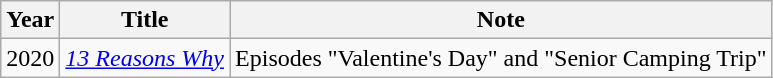<table class="wikitable">
<tr>
<th>Year</th>
<th>Title</th>
<th>Note</th>
</tr>
<tr>
<td>2020</td>
<td><em><a href='#'>13 Reasons Why</a></em></td>
<td>Episodes "Valentine's Day" and "Senior Camping Trip"</td>
</tr>
</table>
